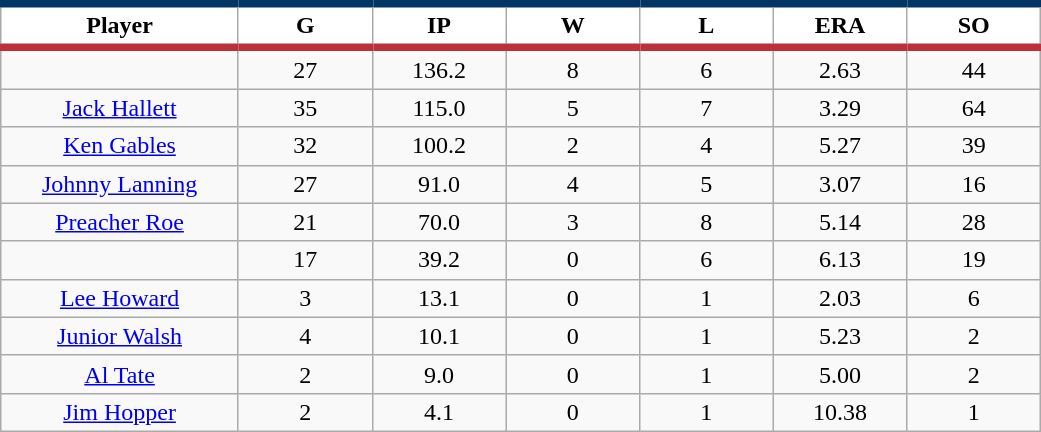<table class="wikitable sortable">
<tr>
<th style="background:#FFFFFF; border-top:#023465 5px solid; border-bottom:#ba313c 5px solid;" width="16%">Player</th>
<th style="background:#FFFFFF; border-top:#023465 5px solid; border-bottom:#ba313c 5px solid;" width="9%">G</th>
<th style="background:#FFFFFF; border-top:#023465 5px solid; border-bottom:#ba313c 5px solid;" width="9%">IP</th>
<th style="background:#FFFFFF; border-top:#023465 5px solid; border-bottom:#ba313c 5px solid;" width="9%">W</th>
<th style="background:#FFFFFF; border-top:#023465 5px solid; border-bottom:#ba313c 5px solid;" width="9%">L</th>
<th style="background:#FFFFFF; border-top:#023465 5px solid; border-bottom:#ba313c 5px solid;" width="9%">ERA</th>
<th style="background:#FFFFFF; border-top:#023465 5px solid; border-bottom:#ba313c 5px solid;" width="9%">SO</th>
</tr>
<tr align="center">
<td></td>
<td>27</td>
<td>136.2</td>
<td>8</td>
<td>6</td>
<td>2.63</td>
<td>44</td>
</tr>
<tr align="center">
<td><a href='#'>Jack Hallett</a></td>
<td>35</td>
<td>115.0</td>
<td>5</td>
<td>7</td>
<td>3.29</td>
<td>64</td>
</tr>
<tr align=center>
<td><a href='#'>Ken Gables</a></td>
<td>32</td>
<td>100.2</td>
<td>2</td>
<td>4</td>
<td>5.27</td>
<td>39</td>
</tr>
<tr align=center>
<td><a href='#'>Johnny Lanning</a></td>
<td>27</td>
<td>91.0</td>
<td>4</td>
<td>5</td>
<td>3.07</td>
<td>16</td>
</tr>
<tr align=center>
<td><a href='#'>Preacher Roe</a></td>
<td>21</td>
<td>70.0</td>
<td>3</td>
<td>8</td>
<td>5.14</td>
<td>28</td>
</tr>
<tr align=center>
<td></td>
<td>17</td>
<td>39.2</td>
<td>0</td>
<td>6</td>
<td>6.13</td>
<td>19</td>
</tr>
<tr align="center">
<td><a href='#'>Lee Howard</a></td>
<td>3</td>
<td>13.1</td>
<td>0</td>
<td>1</td>
<td>2.03</td>
<td>6</td>
</tr>
<tr align=center>
<td><a href='#'>Junior Walsh</a></td>
<td>4</td>
<td>10.1</td>
<td>0</td>
<td>1</td>
<td>5.23</td>
<td>2</td>
</tr>
<tr align=center>
<td><a href='#'>Al Tate</a></td>
<td>2</td>
<td>9.0</td>
<td>0</td>
<td>1</td>
<td>5.00</td>
<td>2</td>
</tr>
<tr align=center>
<td><a href='#'>Jim Hopper</a></td>
<td>2</td>
<td>4.1</td>
<td>0</td>
<td>1</td>
<td>10.38</td>
<td>1</td>
</tr>
</table>
